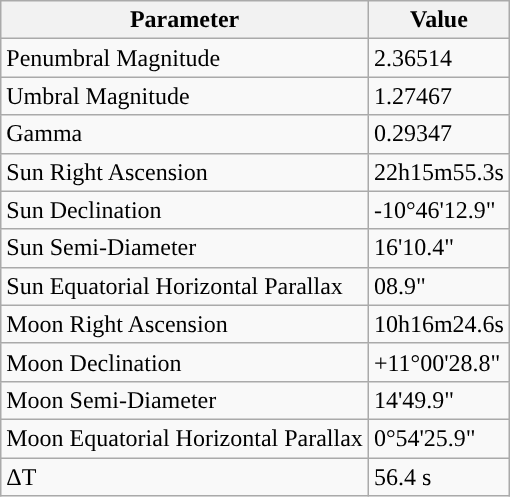<table class="wikitable">
<tr>
<th>Parameter</th>
<th>Value</th>
</tr>
<tr>
<td>Penumbral Magnitude</td>
<td>2.36514</td>
</tr>
<tr>
<td>Umbral Magnitude</td>
<td>1.27467</td>
</tr>
<tr>
<td>Gamma</td>
<td>0.29347</td>
</tr>
<tr>
<td>Sun Right Ascension</td>
<td>22h15m55.3s</td>
</tr>
<tr>
<td>Sun Declination</td>
<td>-10°46'12.9"</td>
</tr>
<tr>
<td>Sun Semi-Diameter</td>
<td>16'10.4"</td>
</tr>
<tr>
<td>Sun Equatorial Horizontal Parallax</td>
<td>08.9"</td>
</tr>
<tr>
<td>Moon Right Ascension</td>
<td>10h16m24.6s</td>
</tr>
<tr>
<td>Moon Declination</td>
<td>+11°00'28.8"</td>
</tr>
<tr>
<td>Moon Semi-Diameter</td>
<td>14'49.9"</td>
</tr>
<tr>
<td>Moon Equatorial Horizontal Parallax</td>
<td>0°54'25.9"</td>
</tr>
<tr>
<td>ΔT</td>
<td>56.4 s</td>
</tr>
</table>
